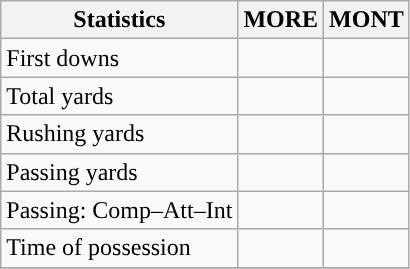<table class="wikitable" style="float: left;">
<tr>
<th>Statistics</th>
<th>MORE</th>
<th>MONT</th>
</tr>
<tr>
<td>First downs</td>
<td></td>
<td></td>
</tr>
<tr>
<td>Total yards</td>
<td></td>
<td></td>
</tr>
<tr>
<td>Rushing yards</td>
<td></td>
<td></td>
</tr>
<tr>
<td>Passing yards</td>
<td></td>
<td></td>
</tr>
<tr>
<td>Passing: Comp–Att–Int</td>
<td></td>
<td></td>
</tr>
<tr>
<td>Time of possession</td>
<td></td>
<td></td>
</tr>
<tr>
</tr>
</table>
